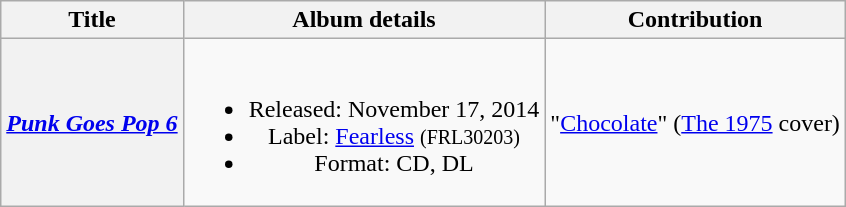<table class="wikitable plainrowheaders" style="text-align:center;">
<tr>
<th scope="col">Title</th>
<th scope="col">Album details</th>
<th scope="col">Contribution</th>
</tr>
<tr>
<th scope="row"><em><a href='#'>Punk Goes Pop 6</a></em></th>
<td><br><ul><li>Released: November 17, 2014</li><li>Label: <a href='#'>Fearless</a> <small>(FRL30203)</small></li><li>Format: CD, DL</li></ul></td>
<td style="text-align:left">"<a href='#'>Chocolate</a>" (<a href='#'>The 1975</a> cover)</td>
</tr>
</table>
